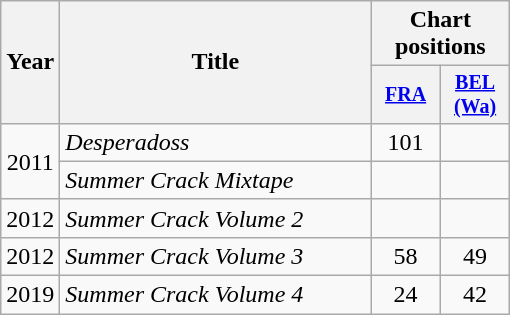<table class="wikitable">
<tr>
<th rowspan="2">Year</th>
<th style="width:200px;" rowspan="2">Title</th>
<th colspan="2">Chart positions</th>
</tr>
<tr>
<th style="width:40px; font-size:smaller;"><a href='#'>FRA</a><br></th>
<th style="width:40px; font-size:smaller;"><a href='#'>BEL<br>(Wa)</a><br></th>
</tr>
<tr>
<td style="text-align:center;" rowspan=2>2011</td>
<td><em>Desperadoss</em></td>
<td style="text-align:center;">101</td>
<td style="text-align:center;"></td>
</tr>
<tr>
<td><em>Summer Crack Mixtape</em></td>
<td style="text-align:center;"></td>
<td style="text-align:center;"></td>
</tr>
<tr>
<td style="text-align:center;">2012</td>
<td><em>Summer Crack Volume 2</em></td>
<td style="text-align:center;"></td>
<td style="text-align:center;"></td>
</tr>
<tr>
<td style="text-align:center;">2012</td>
<td><em>Summer Crack Volume 3</em></td>
<td style="text-align:center;">58</td>
<td style="text-align:center;">49</td>
</tr>
<tr>
<td style="text-align:center;">2019</td>
<td><em>Summer Crack Volume 4</em></td>
<td style="text-align:center;">24<br></td>
<td style="text-align:center;">42</td>
</tr>
</table>
